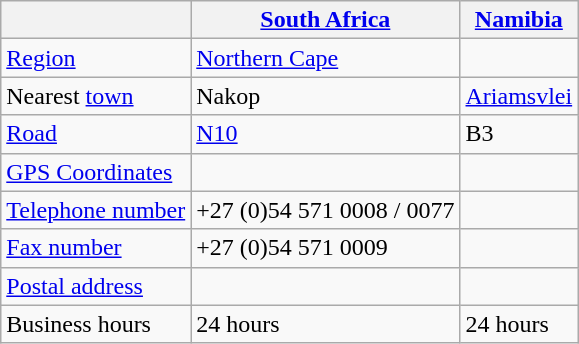<table class="wikitable sortable">
<tr>
<th></th>
<th><a href='#'>South Africa</a></th>
<th><a href='#'>Namibia</a></th>
</tr>
<tr>
<td><a href='#'>Region</a></td>
<td><a href='#'>Northern Cape</a></td>
<td></td>
</tr>
<tr>
<td>Nearest <a href='#'>town</a></td>
<td>Nakop</td>
<td><a href='#'>Ariamsvlei</a></td>
</tr>
<tr>
<td><a href='#'>Road</a></td>
<td><a href='#'>N10</a></td>
<td>B3</td>
</tr>
<tr>
<td><a href='#'>GPS Coordinates</a></td>
<td></td>
<td></td>
</tr>
<tr>
<td><a href='#'>Telephone number</a></td>
<td>+27 (0)54 571 0008 / 0077</td>
<td></td>
</tr>
<tr>
<td><a href='#'>Fax number</a></td>
<td>+27 (0)54 571 0009</td>
<td></td>
</tr>
<tr>
<td><a href='#'>Postal address</a></td>
<td></td>
<td></td>
</tr>
<tr>
<td>Business hours</td>
<td>24 hours</td>
<td>24 hours</td>
</tr>
</table>
